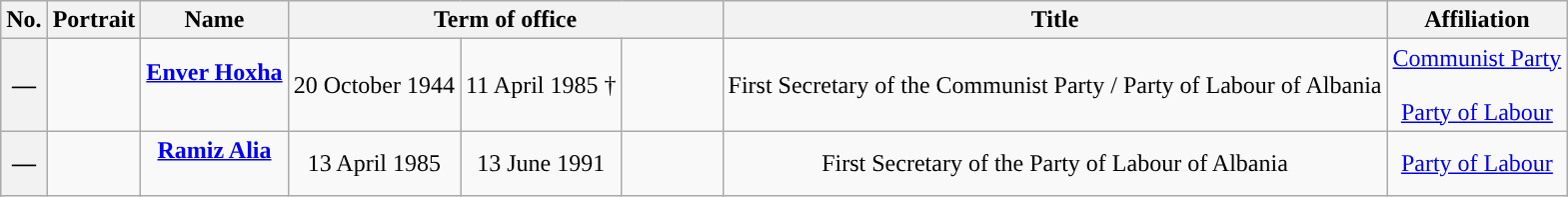<table class="wikitable" style="text-align:center;">
<tr>
<th>No.</th>
<th>Portrait</th>
<th>Name</th>
<th colspan="3">Term of office</th>
<th>Title</th>
<th>Affiliation</th>
</tr>
<tr>
<th style="background:">―</th>
<td></td>
<td><strong><a href='#'>Enver Hoxha</a></strong><br><br></td>
<td>20 October 1944</td>
<td>11 April 1985 †</td>
<td width="60px"><em></em></td>
<td>First Secretary of the Communist Party / Party of Labour of Albania</td>
<td><a href='#'>Communist Party</a><br><br><a href='#'>Party of Labour</a></td>
</tr>
<tr>
<th style="background:">―</th>
<td></td>
<td><strong><a href='#'>Ramiz Alia</a></strong><br><br></td>
<td>13 April 1985</td>
<td>13 June 1991</td>
<td><em></em></td>
<td>First Secretary of the Party of Labour of Albania</td>
<td><a href='#'>Party of Labour</a></td>
</tr>
</table>
